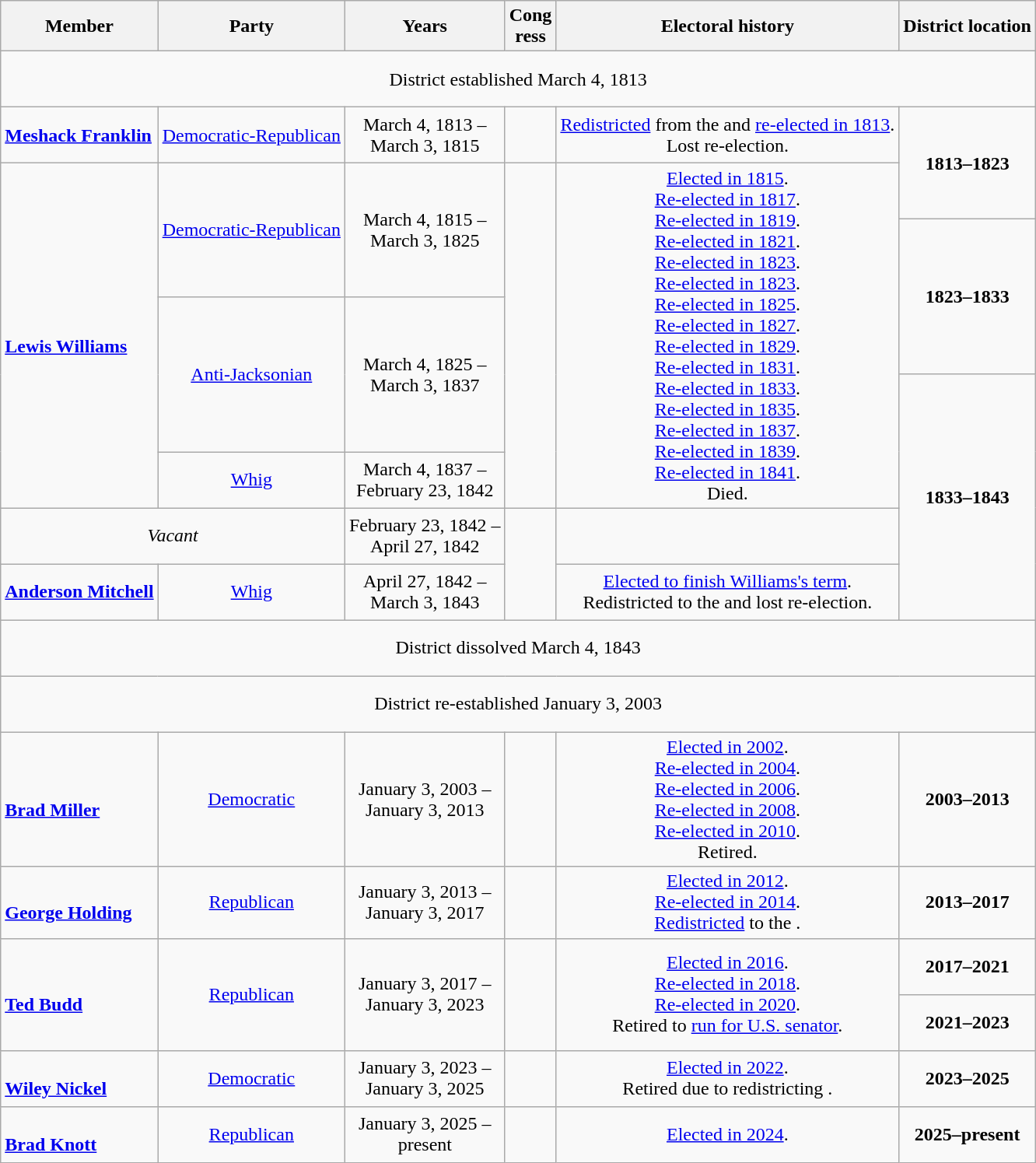<table class="wikitable" style="text-align:center">
<tr>
<th>Member<br></th>
<th>Party</th>
<th>Years</th>
<th>Cong<br>ress</th>
<th>Electoral history</th>
<th>District location</th>
</tr>
<tr style="height:3em">
<td colspan=6>District established March 4, 1813</td>
</tr>
<tr style="height:3em">
<td align=left><strong><a href='#'>Meshack Franklin</a></strong><br></td>
<td><a href='#'>Democratic-Republican</a></td>
<td nowrap>March 4, 1813 –<br>March 3, 1815</td>
<td></td>
<td><a href='#'>Redistricted</a> from the  and <a href='#'>re-elected in 1813</a>.<br>Lost re-election.</td>
<td rowspan=2><strong>1813–1823</strong><br></td>
</tr>
<tr style="height:3em">
<td rowspan=5 align=left><br><strong><a href='#'>Lewis Williams</a></strong><br></td>
<td rowspan=2 ><a href='#'>Democratic-Republican</a></td>
<td rowspan=2 nowrap>March 4, 1815 –<br>March 3, 1825</td>
<td rowspan=5></td>
<td rowspan=5><a href='#'>Elected in 1815</a>.<br><a href='#'>Re-elected in 1817</a>.<br><a href='#'>Re-elected in 1819</a>.<br><a href='#'>Re-elected in 1821</a>.<br><a href='#'>Re-elected in 1823</a>.<br><a href='#'>Re-elected in 1823</a>.<br><a href='#'>Re-elected in 1825</a>.<br><a href='#'>Re-elected in 1827</a>.<br><a href='#'>Re-elected in 1829</a>.<br><a href='#'>Re-elected in 1831</a>.<br><a href='#'>Re-elected in 1833</a>.<br><a href='#'>Re-elected in 1835</a>.<br><a href='#'>Re-elected in 1837</a>.<br><a href='#'>Re-elected in 1839</a>.<br><a href='#'>Re-elected in 1841</a>.<br>Died.</td>
</tr>
<tr style="height:3em">
<td rowspan=2><strong>1823–1833</strong><br></td>
</tr>
<tr style="height:3em">
<td rowspan=2 ><a href='#'>Anti-Jacksonian</a></td>
<td rowspan=2 nowrap>March 4, 1825 –<br>March 3, 1837</td>
</tr>
<tr style="height:3em">
<td rowspan=4><strong>1833–1843</strong><br></td>
</tr>
<tr style="height:3em">
<td><a href='#'>Whig</a></td>
<td nowrap>March 4, 1837 –<br>February 23, 1842</td>
</tr>
<tr style="height:3em">
<td colspan=2><em>Vacant</em></td>
<td nowrap>February 23, 1842 –<br>April 27, 1842</td>
<td rowspan=2></td>
<td></td>
</tr>
<tr style="height:3em">
<td align=left><strong><a href='#'>Anderson Mitchell</a></strong><br></td>
<td><a href='#'>Whig</a></td>
<td nowrap>April 27, 1842 –<br>March 3, 1843</td>
<td><a href='#'>Elected to finish Williams's term</a>.<br>Redistricted to the  and lost re-election.</td>
</tr>
<tr style="height:3em">
<td colspan=6>District dissolved March 4, 1843</td>
</tr>
<tr style="height:3em">
<td colspan=6>District re-established January 3, 2003</td>
</tr>
<tr style="height:3em">
<td align=left><br><strong><a href='#'>Brad Miller</a></strong><br></td>
<td><a href='#'>Democratic</a></td>
<td nowrap>January 3, 2003 –<br>January 3, 2013</td>
<td></td>
<td><a href='#'>Elected in 2002</a>.<br><a href='#'>Re-elected in 2004</a>.<br><a href='#'>Re-elected in 2006</a>.<br><a href='#'>Re-elected in 2008</a>.<br><a href='#'>Re-elected in 2010</a>.<br>Retired.</td>
<td><strong>2003–2013</strong><br></td>
</tr>
<tr style="height:3em">
<td align=left><br><strong><a href='#'>George Holding</a></strong><br></td>
<td><a href='#'>Republican</a></td>
<td nowrap>January 3, 2013 –<br>January 3, 2017</td>
<td></td>
<td><a href='#'>Elected in 2012</a>.<br><a href='#'>Re-elected in 2014</a>.<br><a href='#'>Redistricted</a> to the .</td>
<td><strong>2013–2017</strong><br></td>
</tr>
<tr style="height:3em">
<td rowspan=2 align=left><br><strong><a href='#'>Ted Budd</a></strong><br></td>
<td rowspan=2 ><a href='#'>Republican</a></td>
<td rowspan=2 nowrap>January 3, 2017 –<br>January 3, 2023</td>
<td rowspan=2></td>
<td rowspan=2><a href='#'>Elected in 2016</a>.<br><a href='#'>Re-elected in 2018</a>.<br><a href='#'>Re-elected in 2020</a>.<br>Retired to <a href='#'>run for U.S. senator</a>.</td>
<td><strong>2017–2021</strong><br></td>
</tr>
<tr style="height:3em">
<td><strong>2021–2023</strong><br></td>
</tr>
<tr style="height:3em">
<td align=left><br><strong><a href='#'>Wiley Nickel</a></strong><br></td>
<td><a href='#'>Democratic</a></td>
<td nowrap>January 3, 2023 –<br>January 3, 2025</td>
<td></td>
<td><a href='#'>Elected in 2022</a>.<br>Retired due to redistricting .</td>
<td><strong>2023–2025</strong><br></td>
</tr>
<tr style="height:3em">
<td align="left"><br><strong><a href='#'>Brad Knott</a></strong> <br></td>
<td><a href='#'>Republican</a></td>
<td nowrap="">January 3, 2025 –<br>present</td>
<td></td>
<td><a href='#'>Elected in 2024</a>.</td>
<td><strong>2025–present</strong><br></td>
</tr>
</table>
